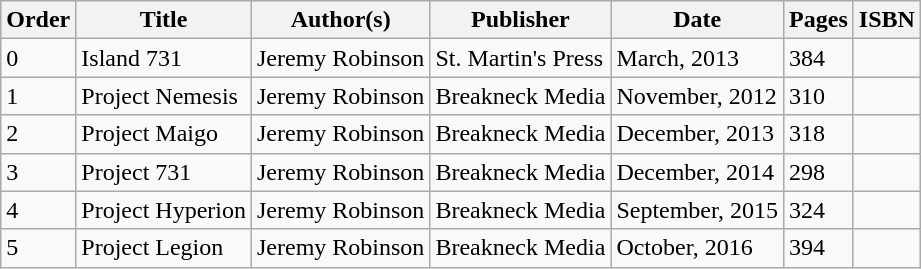<table class="wikitable sortable">
<tr>
<th>Order</th>
<th>Title</th>
<th>Author(s)</th>
<th>Publisher</th>
<th>Date</th>
<th>Pages</th>
<th>ISBN</th>
</tr>
<tr>
<td>0</td>
<td>Island 731</td>
<td>Jeremy Robinson</td>
<td>St. Martin's Press</td>
<td>March, 2013</td>
<td>384</td>
<td></td>
</tr>
<tr>
<td>1</td>
<td>Project Nemesis</td>
<td>Jeremy Robinson</td>
<td>Breakneck Media</td>
<td>November, 2012</td>
<td>310</td>
<td></td>
</tr>
<tr>
<td>2</td>
<td>Project Maigo</td>
<td>Jeremy Robinson</td>
<td>Breakneck Media</td>
<td>December, 2013</td>
<td>318</td>
<td></td>
</tr>
<tr>
<td>3</td>
<td>Project 731</td>
<td>Jeremy Robinson</td>
<td>Breakneck Media</td>
<td>December, 2014</td>
<td>298</td>
<td></td>
</tr>
<tr>
<td>4</td>
<td>Project Hyperion</td>
<td>Jeremy Robinson</td>
<td>Breakneck Media</td>
<td>September, 2015</td>
<td>324</td>
<td></td>
</tr>
<tr>
<td>5</td>
<td>Project Legion</td>
<td>Jeremy Robinson</td>
<td>Breakneck Media</td>
<td>October, 2016</td>
<td>394</td>
<td></td>
</tr>
</table>
